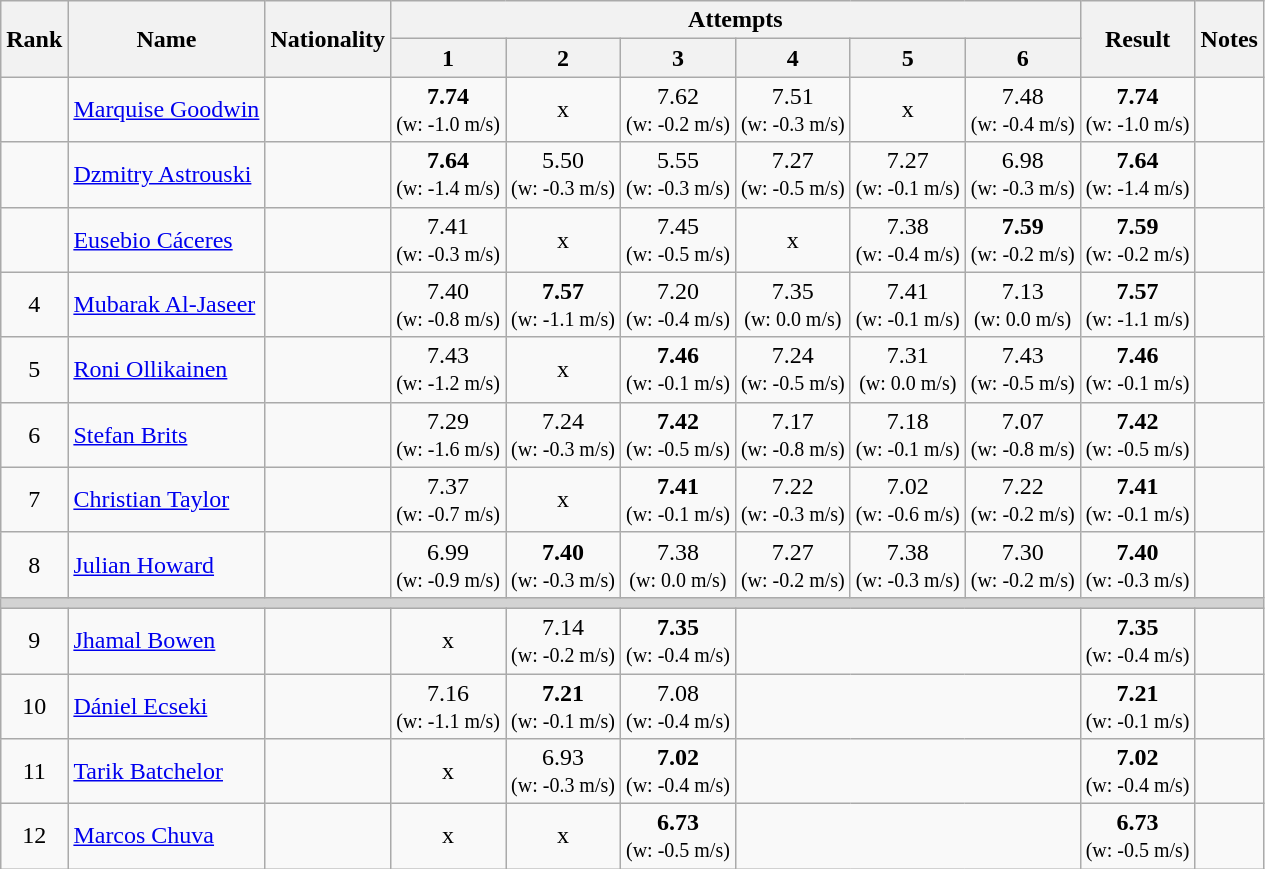<table class="wikitable sortable" style="text-align:center">
<tr>
<th rowspan=2>Rank</th>
<th rowspan=2>Name</th>
<th rowspan=2>Nationality</th>
<th colspan=6>Attempts</th>
<th rowspan=2>Result</th>
<th rowspan=2>Notes</th>
</tr>
<tr>
<th>1</th>
<th>2</th>
<th>3</th>
<th>4</th>
<th>5</th>
<th>6</th>
</tr>
<tr>
<td></td>
<td align=left><a href='#'>Marquise Goodwin</a></td>
<td align=left></td>
<td><strong>7.74</strong><br><small>(w: -1.0 m/s)</small></td>
<td>x</td>
<td>7.62<br><small>(w: -0.2 m/s)</small></td>
<td>7.51<br><small>(w: -0.3 m/s)</small></td>
<td>x</td>
<td>7.48<br><small>(w: -0.4 m/s)</small></td>
<td><strong>7.74</strong> <br><small>(w: -1.0 m/s)</small></td>
<td></td>
</tr>
<tr>
<td></td>
<td align=left><a href='#'>Dzmitry Astrouski</a></td>
<td align=left></td>
<td><strong>7.64</strong><br><small>(w: -1.4 m/s)</small></td>
<td>5.50<br><small>(w: -0.3 m/s)</small></td>
<td>5.55<br><small>(w: -0.3 m/s)</small></td>
<td>7.27<br><small>(w: -0.5 m/s)</small></td>
<td>7.27<br><small>(w: -0.1 m/s)</small></td>
<td>6.98<br><small>(w: -0.3 m/s)</small></td>
<td><strong>7.64</strong> <br><small>(w: -1.4 m/s)</small></td>
<td></td>
</tr>
<tr>
<td></td>
<td align=left><a href='#'>Eusebio Cáceres</a></td>
<td align=left></td>
<td>7.41<br><small>(w: -0.3 m/s)</small></td>
<td>x</td>
<td>7.45<br><small>(w: -0.5 m/s)</small></td>
<td>x</td>
<td>7.38<br><small>(w: -0.4 m/s)</small></td>
<td><strong>7.59</strong><br><small>(w: -0.2 m/s)</small></td>
<td><strong>7.59</strong> <br><small>(w: -0.2 m/s)</small></td>
<td></td>
</tr>
<tr>
<td>4</td>
<td align=left><a href='#'>Mubarak Al-Jaseer</a></td>
<td align=left></td>
<td>7.40<br><small>(w: -0.8 m/s)</small></td>
<td><strong>7.57</strong><br><small>(w: -1.1 m/s)</small></td>
<td>7.20<br><small>(w: -0.4 m/s)</small></td>
<td>7.35<br><small>(w: 0.0 m/s)</small></td>
<td>7.41<br><small>(w: -0.1 m/s)</small></td>
<td>7.13<br><small>(w: 0.0 m/s)</small></td>
<td><strong>7.57</strong> <br><small>(w: -1.1 m/s)</small></td>
<td></td>
</tr>
<tr>
<td>5</td>
<td align=left><a href='#'>Roni Ollikainen</a></td>
<td align=left></td>
<td>7.43<br><small>(w: -1.2 m/s)</small></td>
<td>x</td>
<td><strong>7.46</strong><br><small>(w: -0.1 m/s)</small></td>
<td>7.24<br><small>(w: -0.5 m/s)</small></td>
<td>7.31<br><small>(w: 0.0 m/s)</small></td>
<td>7.43<br><small>(w: -0.5 m/s)</small></td>
<td><strong>7.46</strong> <br><small>(w: -0.1 m/s)</small></td>
<td></td>
</tr>
<tr>
<td>6</td>
<td align=left><a href='#'>Stefan Brits</a></td>
<td align=left></td>
<td>7.29<br><small>(w: -1.6 m/s)</small></td>
<td>7.24<br><small>(w: -0.3 m/s)</small></td>
<td><strong>7.42</strong><br><small>(w: -0.5 m/s)</small></td>
<td>7.17<br><small>(w: -0.8 m/s)</small></td>
<td>7.18<br><small>(w: -0.1 m/s)</small></td>
<td>7.07<br><small>(w: -0.8 m/s)</small></td>
<td><strong>7.42</strong> <br><small>(w: -0.5 m/s)</small></td>
<td></td>
</tr>
<tr>
<td>7</td>
<td align=left><a href='#'>Christian Taylor</a></td>
<td align=left></td>
<td>7.37<br><small>(w: -0.7 m/s)</small></td>
<td>x</td>
<td><strong>7.41</strong><br><small>(w: -0.1 m/s)</small></td>
<td>7.22<br><small>(w: -0.3 m/s)</small></td>
<td>7.02<br><small>(w: -0.6 m/s)</small></td>
<td>7.22<br><small>(w: -0.2 m/s)</small></td>
<td><strong>7.41</strong> <br><small>(w: -0.1 m/s)</small></td>
<td></td>
</tr>
<tr>
<td>8</td>
<td align=left><a href='#'>Julian Howard</a></td>
<td align=left></td>
<td>6.99<br><small>(w: -0.9 m/s)</small></td>
<td><strong>7.40</strong><br><small>(w: -0.3 m/s)</small></td>
<td>7.38<br><small>(w: 0.0 m/s)</small></td>
<td>7.27<br><small>(w: -0.2 m/s)</small></td>
<td>7.38<br><small>(w: -0.3 m/s)</small></td>
<td>7.30<br><small>(w: -0.2 m/s)</small></td>
<td><strong>7.40</strong> <br><small>(w: -0.3 m/s)</small></td>
<td></td>
</tr>
<tr>
<td colspan=11 bgcolor=lightgray></td>
</tr>
<tr>
<td>9</td>
<td align=left><a href='#'>Jhamal Bowen</a></td>
<td align=left></td>
<td>x</td>
<td>7.14<br><small>(w: -0.2 m/s)</small></td>
<td><strong>7.35</strong><br><small>(w: -0.4 m/s)</small></td>
<td colspan=3></td>
<td><strong>7.35</strong> <br><small>(w: -0.4 m/s)</small></td>
<td></td>
</tr>
<tr>
<td>10</td>
<td align=left><a href='#'>Dániel Ecseki</a></td>
<td align=left></td>
<td>7.16<br><small>(w: -1.1 m/s)</small></td>
<td><strong>7.21</strong><br><small>(w: -0.1 m/s)</small></td>
<td>7.08<br><small>(w: -0.4 m/s)</small></td>
<td colspan=3></td>
<td><strong>7.21</strong> <br><small>(w: -0.1 m/s)</small></td>
<td></td>
</tr>
<tr>
<td>11</td>
<td align=left><a href='#'>Tarik Batchelor</a></td>
<td align=left></td>
<td>x</td>
<td>6.93<br><small>(w: -0.3 m/s)</small></td>
<td><strong>7.02</strong><br><small>(w: -0.4 m/s)</small></td>
<td colspan=3></td>
<td><strong>7.02</strong> <br><small>(w: -0.4 m/s)</small></td>
<td></td>
</tr>
<tr>
<td>12</td>
<td align=left><a href='#'>Marcos Chuva</a></td>
<td align=left></td>
<td>x</td>
<td>x</td>
<td><strong>6.73</strong><br><small>(w: -0.5 m/s)</small></td>
<td colspan=3></td>
<td><strong>6.73</strong> <br><small>(w: -0.5 m/s)</small></td>
<td></td>
</tr>
</table>
